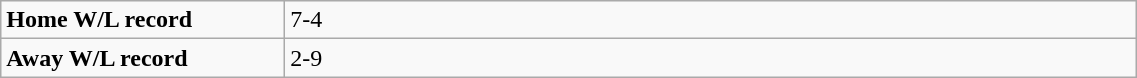<table class="wikitable" style="width:60%;">
<tr>
<td style="width:25%;"><strong>Home W/L record</strong></td>
<td>7-4</td>
</tr>
<tr>
<td style="width:25%;"><strong>Away W/L record</strong></td>
<td>2-9</td>
</tr>
</table>
